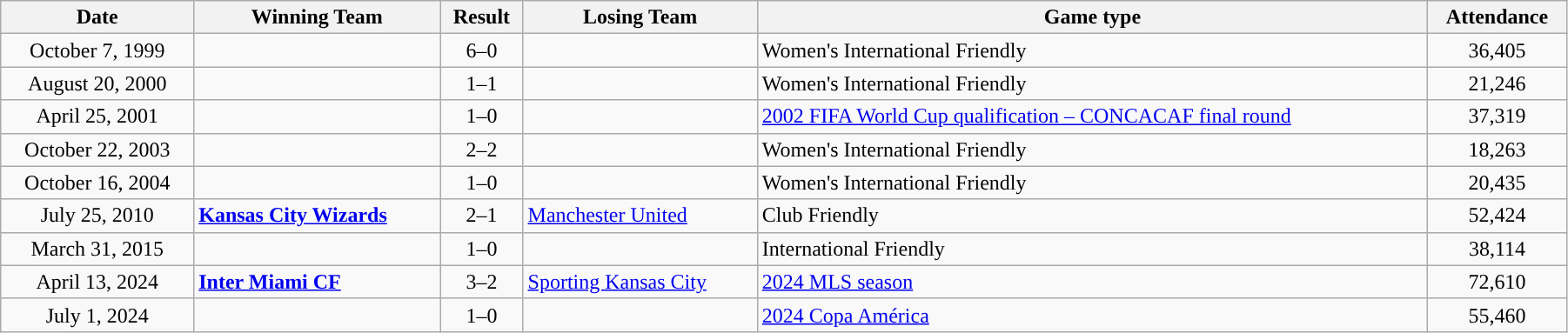<table class="wikitable" style="text-align:left; width:95%;" style="text-align:center">
<tr>
<th style="text-align:center;">Date</th>
<th style="text-align:center;">Winning Team</th>
<th style="text-align:center;">Result</th>
<th style="text-align:center;">Losing Team</th>
<th style="text-align:center;">Game type</th>
<th style="text-align:center;">Attendance</th>
</tr>
<tr>
<td style="text-align:center;">October 7, 1999</td>
<td><strong></strong></td>
<td style="text-align:center;">6–0</td>
<td></td>
<td>Women's International Friendly</td>
<td style="text-align:center;">36,405</td>
</tr>
<tr>
<td style="text-align:center;">August 20, 2000</td>
<td></td>
<td style="text-align:center;">1–1</td>
<td></td>
<td>Women's International Friendly</td>
<td style="text-align:center;">21,246</td>
</tr>
<tr>
<td style="text-align:center;">April 25, 2001</td>
<td><strong></strong></td>
<td style="text-align:center;">1–0</td>
<td></td>
<td><a href='#'>2002 FIFA World Cup qualification – CONCACAF final round</a></td>
<td style="text-align:center;">37,319</td>
</tr>
<tr>
<td style="text-align:center;">October 22, 2003</td>
<td></td>
<td style="text-align:center;">2–2</td>
<td></td>
<td>Women's International Friendly</td>
<td style="text-align:center;">18,263</td>
</tr>
<tr>
<td style="text-align:center;">October 16, 2004</td>
<td><strong></strong></td>
<td style="text-align:center;">1–0</td>
<td></td>
<td>Women's International Friendly</td>
<td style="text-align:center;">20,435</td>
</tr>
<tr>
<td style="text-align:center;">July 25, 2010</td>
<td><strong> <a href='#'>Kansas City Wizards</a></strong></td>
<td style="text-align:center;">2–1</td>
<td> <a href='#'>Manchester United</a></td>
<td>Club Friendly</td>
<td style="text-align:center;">52,424</td>
</tr>
<tr>
<td style="text-align:center;">March 31, 2015</td>
<td><strong></strong></td>
<td style="text-align:center;">1–0</td>
<td></td>
<td>International Friendly</td>
<td style="text-align:center;">38,114</td>
</tr>
<tr>
<td style="text-align:center;">April 13, 2024</td>
<td><strong> <a href='#'>Inter Miami CF</a></strong></td>
<td style="text-align:center;">3–2</td>
<td> <a href='#'>Sporting Kansas City</a></td>
<td><a href='#'>2024 MLS season</a></td>
<td style="text-align:center;">72,610</td>
</tr>
<tr>
<td style="text-align:center;">July 1, 2024</td>
<td><strong></strong></td>
<td style="text-align:center;">1–0</td>
<td></td>
<td><a href='#'>2024 Copa América</a></td>
<td style="text-align:center;">55,460</td>
</tr>
</table>
